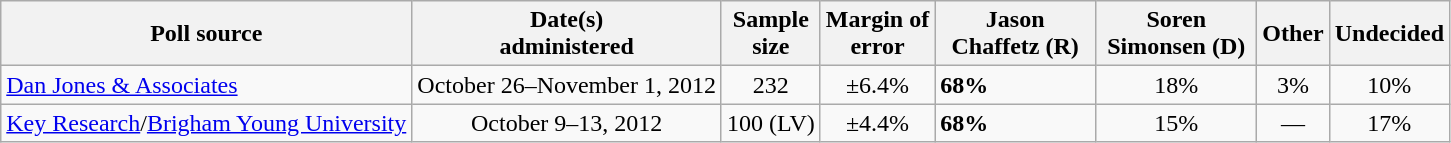<table class="wikitable">
<tr>
<th>Poll source</th>
<th>Date(s)<br>administered</th>
<th>Sample<br>size</th>
<th>Margin of <br>error</th>
<th style="width:100px;">Jason<br>Chaffetz (R)</th>
<th style="width:100px;">Soren<br>Simonsen (D)</th>
<th>Other</th>
<th>Undecided</th>
</tr>
<tr>
<td><a href='#'>Dan Jones & Associates</a></td>
<td align=center>October 26–November 1, 2012</td>
<td align=center>232</td>
<td align=center>±6.4%</td>
<td><strong>68%</strong></td>
<td align=center>18%</td>
<td align=center>3%</td>
<td align=center>10%</td>
</tr>
<tr>
<td><a href='#'>Key Research</a>/<a href='#'>Brigham Young University</a></td>
<td align=center>October 9–13, 2012</td>
<td align=center>100 (LV)</td>
<td align=center>±4.4%</td>
<td><strong>68%</strong></td>
<td align=center>15%</td>
<td align=center>—</td>
<td align=center>17%</td>
</tr>
</table>
